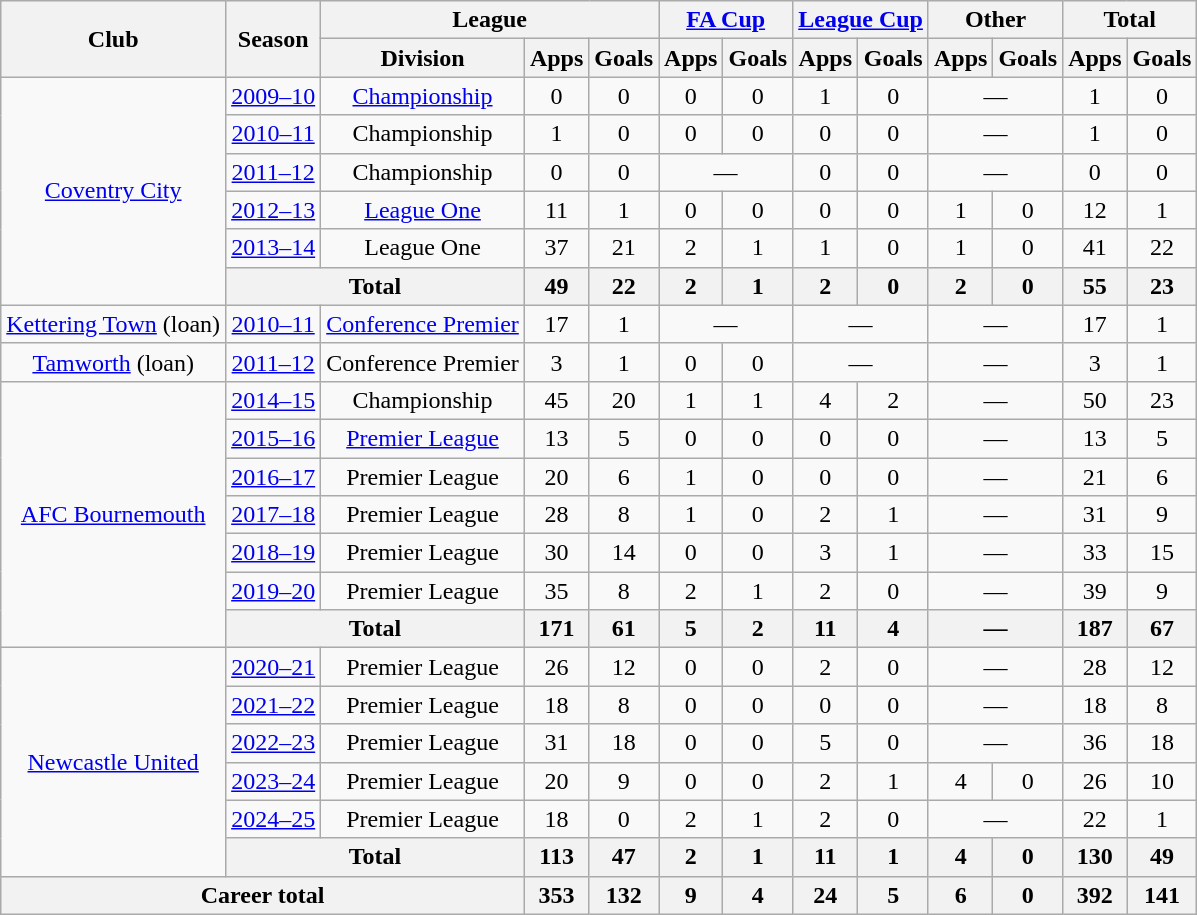<table class="wikitable" style="text-align: center;">
<tr>
<th rowspan="2">Club</th>
<th rowspan="2">Season</th>
<th colspan="3">League</th>
<th colspan="2"><a href='#'>FA Cup</a></th>
<th colspan="2"><a href='#'>League Cup</a></th>
<th colspan="2">Other</th>
<th colspan="2">Total</th>
</tr>
<tr>
<th>Division</th>
<th>Apps</th>
<th>Goals</th>
<th>Apps</th>
<th>Goals</th>
<th>Apps</th>
<th>Goals</th>
<th>Apps</th>
<th>Goals</th>
<th>Apps</th>
<th>Goals</th>
</tr>
<tr>
<td rowspan="6"><a href='#'>Coventry City</a></td>
<td><a href='#'>2009–10</a></td>
<td><a href='#'>Championship</a></td>
<td>0</td>
<td>0</td>
<td>0</td>
<td>0</td>
<td>1</td>
<td>0</td>
<td colspan="2">—</td>
<td>1</td>
<td>0</td>
</tr>
<tr>
<td><a href='#'>2010–11</a></td>
<td>Championship</td>
<td>1</td>
<td>0</td>
<td>0</td>
<td>0</td>
<td>0</td>
<td>0</td>
<td colspan="2">—</td>
<td>1</td>
<td>0</td>
</tr>
<tr>
<td><a href='#'>2011–12</a></td>
<td>Championship</td>
<td>0</td>
<td>0</td>
<td colspan="2">—</td>
<td>0</td>
<td>0</td>
<td colspan="2">—</td>
<td>0</td>
<td>0</td>
</tr>
<tr>
<td><a href='#'>2012–13</a></td>
<td><a href='#'>League One</a></td>
<td>11</td>
<td>1</td>
<td>0</td>
<td>0</td>
<td>0</td>
<td>0</td>
<td>1</td>
<td>0</td>
<td>12</td>
<td>1</td>
</tr>
<tr>
<td><a href='#'>2013–14</a></td>
<td>League One</td>
<td>37</td>
<td>21</td>
<td>2</td>
<td>1</td>
<td>1</td>
<td>0</td>
<td>1</td>
<td>0</td>
<td>41</td>
<td>22</td>
</tr>
<tr>
<th colspan="2">Total</th>
<th>49</th>
<th>22</th>
<th>2</th>
<th>1</th>
<th>2</th>
<th>0</th>
<th>2</th>
<th>0</th>
<th>55</th>
<th>23</th>
</tr>
<tr>
<td><a href='#'>Kettering Town</a> (loan)</td>
<td><a href='#'>2010–11</a></td>
<td><a href='#'>Conference Premier</a></td>
<td>17</td>
<td>1</td>
<td colspan="2">—</td>
<td colspan="2">—</td>
<td colspan="2">—</td>
<td>17</td>
<td>1</td>
</tr>
<tr>
<td><a href='#'>Tamworth</a> (loan)</td>
<td><a href='#'>2011–12</a></td>
<td>Conference Premier</td>
<td>3</td>
<td>1</td>
<td>0</td>
<td>0</td>
<td colspan="2">—</td>
<td colspan="2">—</td>
<td>3</td>
<td>1</td>
</tr>
<tr>
<td rowspan="7"><a href='#'>AFC Bournemouth</a></td>
<td><a href='#'>2014–15</a></td>
<td>Championship</td>
<td>45</td>
<td>20</td>
<td>1</td>
<td>1</td>
<td>4</td>
<td>2</td>
<td colspan="2">—</td>
<td>50</td>
<td>23</td>
</tr>
<tr>
<td><a href='#'>2015–16</a></td>
<td><a href='#'>Premier League</a></td>
<td>13</td>
<td>5</td>
<td>0</td>
<td>0</td>
<td>0</td>
<td>0</td>
<td colspan="2">—</td>
<td>13</td>
<td>5</td>
</tr>
<tr>
<td><a href='#'>2016–17</a></td>
<td>Premier League</td>
<td>20</td>
<td>6</td>
<td>1</td>
<td>0</td>
<td>0</td>
<td>0</td>
<td colspan="2">—</td>
<td>21</td>
<td>6</td>
</tr>
<tr>
<td><a href='#'>2017–18</a></td>
<td>Premier League</td>
<td>28</td>
<td>8</td>
<td>1</td>
<td>0</td>
<td>2</td>
<td>1</td>
<td colspan="2">—</td>
<td>31</td>
<td>9</td>
</tr>
<tr>
<td><a href='#'>2018–19</a></td>
<td>Premier League</td>
<td>30</td>
<td>14</td>
<td>0</td>
<td>0</td>
<td>3</td>
<td>1</td>
<td colspan="2">—</td>
<td>33</td>
<td>15</td>
</tr>
<tr>
<td><a href='#'>2019–20</a></td>
<td>Premier League</td>
<td>35</td>
<td>8</td>
<td>2</td>
<td>1</td>
<td>2</td>
<td>0</td>
<td colspan="2">—</td>
<td>39</td>
<td>9</td>
</tr>
<tr>
<th colspan="2">Total</th>
<th>171</th>
<th>61</th>
<th>5</th>
<th>2</th>
<th>11</th>
<th>4</th>
<th colspan="2">—</th>
<th>187</th>
<th>67</th>
</tr>
<tr>
<td rowspan="6"><a href='#'>Newcastle United</a></td>
<td><a href='#'>2020–21</a></td>
<td>Premier League</td>
<td>26</td>
<td>12</td>
<td>0</td>
<td>0</td>
<td>2</td>
<td>0</td>
<td colspan="2">—</td>
<td>28</td>
<td>12</td>
</tr>
<tr>
<td><a href='#'>2021–22</a></td>
<td>Premier League</td>
<td>18</td>
<td>8</td>
<td>0</td>
<td>0</td>
<td>0</td>
<td>0</td>
<td colspan="2">—</td>
<td>18</td>
<td>8</td>
</tr>
<tr>
<td><a href='#'>2022–23</a></td>
<td>Premier League</td>
<td>31</td>
<td>18</td>
<td>0</td>
<td>0</td>
<td>5</td>
<td>0</td>
<td colspan="2">—</td>
<td>36</td>
<td>18</td>
</tr>
<tr>
<td><a href='#'>2023–24</a></td>
<td>Premier League</td>
<td>20</td>
<td>9</td>
<td>0</td>
<td>0</td>
<td>2</td>
<td>1</td>
<td>4</td>
<td>0</td>
<td>26</td>
<td>10</td>
</tr>
<tr>
<td><a href='#'>2024–25</a></td>
<td>Premier League</td>
<td>18</td>
<td>0</td>
<td>2</td>
<td>1</td>
<td>2</td>
<td>0</td>
<td colspan="2">—</td>
<td>22</td>
<td>1</td>
</tr>
<tr>
<th colspan="2">Total</th>
<th>113</th>
<th>47</th>
<th>2</th>
<th>1</th>
<th>11</th>
<th>1</th>
<th>4</th>
<th>0</th>
<th>130</th>
<th>49</th>
</tr>
<tr>
<th colspan="3">Career total</th>
<th>353</th>
<th>132</th>
<th>9</th>
<th>4</th>
<th>24</th>
<th>5</th>
<th>6</th>
<th>0</th>
<th>392</th>
<th>141</th>
</tr>
</table>
